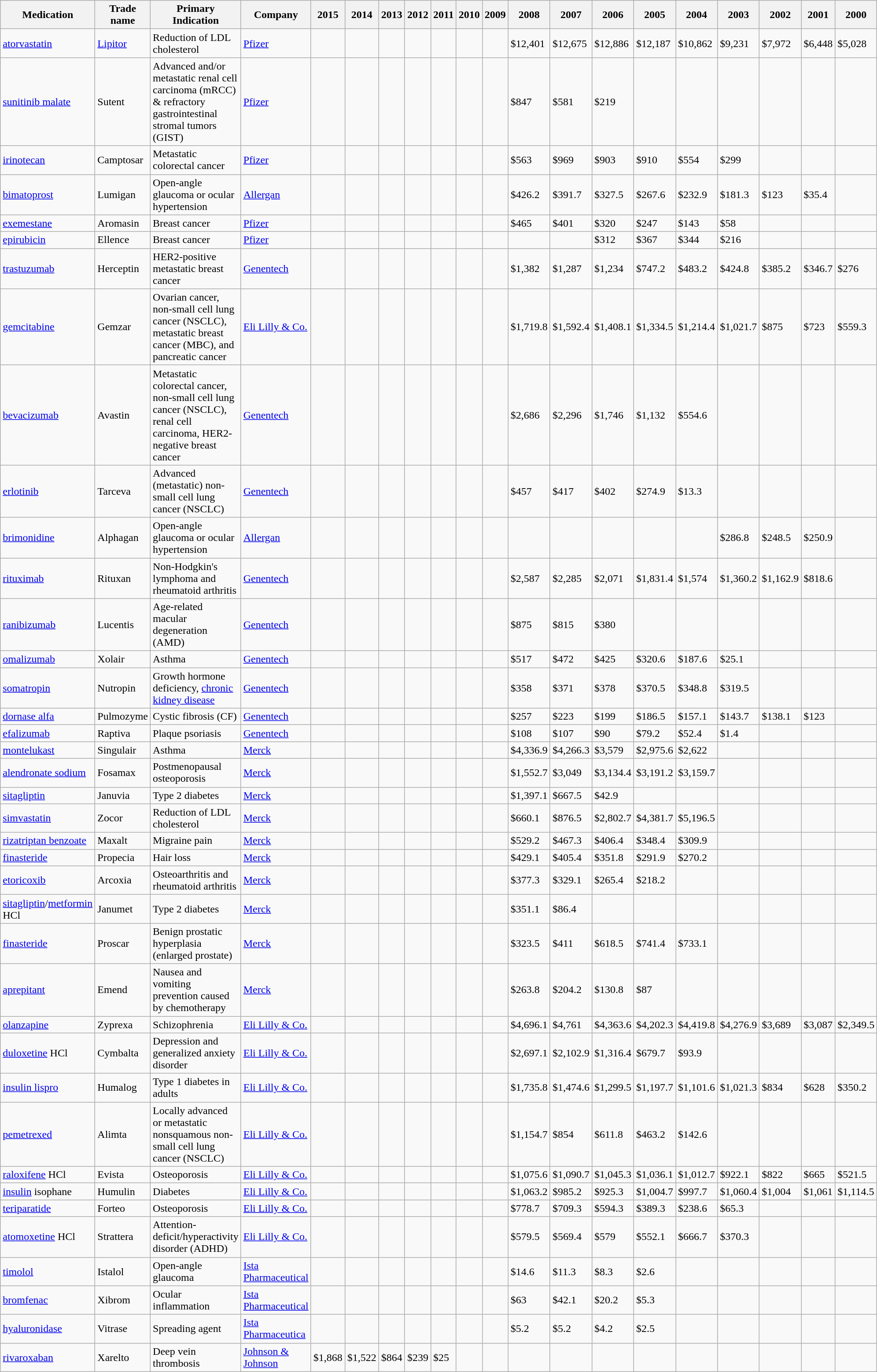<table class="wikitable sortable">
<tr>
<th width="100">Medication</th>
<th width="100">Trade name</th>
<th width="250">Primary Indication</th>
<th width="100">Company</th>
<th>2015</th>
<th>2014</th>
<th>2013</th>
<th>2012</th>
<th>2011</th>
<th>2010</th>
<th>2009</th>
<th>2008</th>
<th>2007</th>
<th>2006</th>
<th>2005</th>
<th>2004</th>
<th>2003</th>
<th>2002</th>
<th>2001</th>
<th>2000</th>
</tr>
<tr>
<td><a href='#'>atorvastatin</a></td>
<td><a href='#'>Lipitor</a></td>
<td>Reduction of LDL cholesterol</td>
<td><a href='#'>Pfizer</a></td>
<td></td>
<td></td>
<td></td>
<td></td>
<td></td>
<td></td>
<td></td>
<td>$12,401</td>
<td>$12,675</td>
<td>$12,886</td>
<td>$12,187</td>
<td>$10,862</td>
<td>$9,231</td>
<td>$7,972</td>
<td>$6,448</td>
<td>$5,028</td>
</tr>
<tr>
<td><a href='#'>sunitinib malate</a></td>
<td>Sutent</td>
<td>Advanced and/or metastatic renal cell carcinoma (mRCC) & refractory gastrointestinal stromal tumors (GIST)</td>
<td><a href='#'>Pfizer</a></td>
<td></td>
<td></td>
<td></td>
<td></td>
<td></td>
<td></td>
<td></td>
<td>$847</td>
<td>$581</td>
<td>$219</td>
<td></td>
<td></td>
<td></td>
<td></td>
<td></td>
<td></td>
</tr>
<tr>
<td><a href='#'>irinotecan</a></td>
<td>Camptosar</td>
<td>Metastatic colorectal cancer</td>
<td><a href='#'>Pfizer</a></td>
<td></td>
<td></td>
<td></td>
<td></td>
<td></td>
<td></td>
<td></td>
<td>$563</td>
<td>$969</td>
<td>$903</td>
<td>$910</td>
<td>$554</td>
<td>$299</td>
<td></td>
<td></td>
<td></td>
</tr>
<tr>
<td><a href='#'>bimatoprost</a></td>
<td>Lumigan</td>
<td>Open-angle glaucoma or ocular hypertension</td>
<td><a href='#'>Allergan</a></td>
<td></td>
<td></td>
<td></td>
<td></td>
<td></td>
<td></td>
<td></td>
<td>$426.2</td>
<td>$391.7</td>
<td>$327.5</td>
<td>$267.6</td>
<td>$232.9</td>
<td>$181.3</td>
<td>$123</td>
<td>$35.4</td>
<td></td>
</tr>
<tr>
<td><a href='#'>exemestane</a></td>
<td>Aromasin</td>
<td>Breast cancer</td>
<td><a href='#'>Pfizer</a></td>
<td></td>
<td></td>
<td></td>
<td></td>
<td></td>
<td></td>
<td></td>
<td>$465</td>
<td>$401</td>
<td>$320</td>
<td>$247</td>
<td>$143</td>
<td>$58</td>
<td></td>
<td></td>
<td></td>
</tr>
<tr>
<td><a href='#'>epirubicin</a></td>
<td>Ellence</td>
<td>Breast cancer</td>
<td><a href='#'>Pfizer</a></td>
<td></td>
<td></td>
<td></td>
<td></td>
<td></td>
<td></td>
<td></td>
<td></td>
<td></td>
<td>$312</td>
<td>$367</td>
<td>$344</td>
<td>$216</td>
<td></td>
<td></td>
<td></td>
</tr>
<tr>
<td><a href='#'>trastuzumab</a></td>
<td>Herceptin</td>
<td>HER2-positive metastatic breast cancer</td>
<td><a href='#'>Genentech</a></td>
<td></td>
<td></td>
<td></td>
<td></td>
<td></td>
<td></td>
<td></td>
<td>$1,382</td>
<td>$1,287</td>
<td>$1,234</td>
<td>$747.2</td>
<td>$483.2</td>
<td>$424.8</td>
<td>$385.2</td>
<td>$346.7</td>
<td>$276</td>
</tr>
<tr>
<td><a href='#'>gemcitabine</a></td>
<td>Gemzar</td>
<td>Ovarian cancer, non-small cell lung cancer (NSCLC), metastatic breast cancer (MBC), and pancreatic cancer</td>
<td><a href='#'>Eli Lilly & Co.</a></td>
<td></td>
<td></td>
<td></td>
<td></td>
<td></td>
<td></td>
<td></td>
<td>$1,719.8</td>
<td>$1,592.4</td>
<td>$1,408.1</td>
<td>$1,334.5</td>
<td>$1,214.4</td>
<td>$1,021.7</td>
<td>$875</td>
<td>$723</td>
<td>$559.3</td>
</tr>
<tr>
<td><a href='#'>bevacizumab</a></td>
<td>Avastin</td>
<td>Metastatic colorectal cancer, non-small cell lung cancer (NSCLC), renal cell carcinoma, HER2-negative breast cancer</td>
<td><a href='#'>Genentech</a></td>
<td></td>
<td></td>
<td></td>
<td></td>
<td></td>
<td></td>
<td></td>
<td>$2,686</td>
<td>$2,296</td>
<td>$1,746</td>
<td>$1,132</td>
<td>$554.6</td>
<td></td>
<td></td>
<td></td>
<td></td>
</tr>
<tr>
<td><a href='#'>erlotinib</a></td>
<td>Tarceva</td>
<td>Advanced (metastatic) non-small cell lung cancer (NSCLC)</td>
<td><a href='#'>Genentech</a></td>
<td></td>
<td></td>
<td></td>
<td></td>
<td></td>
<td></td>
<td></td>
<td>$457</td>
<td>$417</td>
<td>$402</td>
<td>$274.9</td>
<td>$13.3</td>
<td></td>
<td></td>
<td></td>
<td></td>
</tr>
<tr>
<td><a href='#'>brimonidine</a></td>
<td>Alphagan</td>
<td>Open-angle glaucoma or ocular hypertension</td>
<td><a href='#'>Allergan</a></td>
<td></td>
<td></td>
<td></td>
<td></td>
<td></td>
<td></td>
<td></td>
<td></td>
<td></td>
<td></td>
<td></td>
<td></td>
<td>$286.8</td>
<td>$248.5</td>
<td>$250.9</td>
<td></td>
</tr>
<tr>
<td><a href='#'>rituximab</a></td>
<td>Rituxan</td>
<td>Non-Hodgkin's lymphoma and rheumatoid arthritis</td>
<td><a href='#'>Genentech</a></td>
<td></td>
<td></td>
<td></td>
<td></td>
<td></td>
<td></td>
<td></td>
<td>$2,587</td>
<td>$2,285</td>
<td>$2,071</td>
<td>$1,831.4</td>
<td>$1,574</td>
<td>$1,360.2</td>
<td>$1,162.9</td>
<td>$818.6</td>
<td></td>
</tr>
<tr>
<td><a href='#'>ranibizumab</a></td>
<td>Lucentis</td>
<td>Age-related macular degeneration (AMD)</td>
<td><a href='#'>Genentech</a></td>
<td></td>
<td></td>
<td></td>
<td></td>
<td></td>
<td></td>
<td></td>
<td>$875</td>
<td>$815</td>
<td>$380</td>
<td></td>
<td></td>
<td></td>
<td></td>
<td></td>
<td></td>
</tr>
<tr>
<td><a href='#'>omalizumab</a></td>
<td>Xolair</td>
<td>Asthma</td>
<td><a href='#'>Genentech</a></td>
<td></td>
<td></td>
<td></td>
<td></td>
<td></td>
<td></td>
<td></td>
<td>$517</td>
<td>$472</td>
<td>$425</td>
<td>$320.6</td>
<td>$187.6</td>
<td>$25.1</td>
<td></td>
<td></td>
<td></td>
</tr>
<tr>
<td><a href='#'>somatropin</a></td>
<td>Nutropin</td>
<td>Growth hormone deficiency, <a href='#'>chronic kidney disease</a></td>
<td><a href='#'>Genentech</a></td>
<td></td>
<td></td>
<td></td>
<td></td>
<td></td>
<td></td>
<td></td>
<td>$358</td>
<td>$371</td>
<td>$378</td>
<td>$370.5</td>
<td>$348.8</td>
<td>$319.5</td>
<td></td>
<td></td>
<td></td>
</tr>
<tr>
<td><a href='#'>dornase alfa</a></td>
<td>Pulmozyme</td>
<td>Cystic fibrosis (CF)</td>
<td><a href='#'>Genentech</a></td>
<td></td>
<td></td>
<td></td>
<td></td>
<td></td>
<td></td>
<td></td>
<td>$257</td>
<td>$223</td>
<td>$199</td>
<td>$186.5</td>
<td>$157.1</td>
<td>$143.7</td>
<td>$138.1</td>
<td>$123</td>
<td></td>
</tr>
<tr>
<td><a href='#'>efalizumab</a></td>
<td>Raptiva</td>
<td>Plaque psoriasis</td>
<td><a href='#'>Genentech</a></td>
<td></td>
<td></td>
<td></td>
<td></td>
<td></td>
<td></td>
<td></td>
<td>$108</td>
<td>$107</td>
<td>$90</td>
<td>$79.2</td>
<td>$52.4</td>
<td>$1.4</td>
<td></td>
<td></td>
<td></td>
</tr>
<tr>
<td><a href='#'>montelukast</a></td>
<td>Singulair</td>
<td>Asthma</td>
<td><a href='#'>Merck</a></td>
<td></td>
<td></td>
<td></td>
<td></td>
<td></td>
<td></td>
<td></td>
<td>$4,336.9</td>
<td>$4,266.3</td>
<td>$3,579</td>
<td>$2,975.6</td>
<td>$2,622</td>
<td></td>
<td></td>
<td></td>
<td></td>
</tr>
<tr>
<td><a href='#'>alendronate sodium</a></td>
<td>Fosamax</td>
<td>Postmenopausal osteoporosis</td>
<td><a href='#'>Merck</a></td>
<td></td>
<td></td>
<td></td>
<td></td>
<td></td>
<td></td>
<td></td>
<td>$1,552.7</td>
<td>$3,049</td>
<td>$3,134.4</td>
<td>$3,191.2</td>
<td>$3,159.7</td>
<td></td>
<td></td>
<td></td>
<td></td>
</tr>
<tr>
<td><a href='#'>sitagliptin</a></td>
<td>Januvia</td>
<td>Type 2 diabetes</td>
<td><a href='#'>Merck</a></td>
<td></td>
<td></td>
<td></td>
<td></td>
<td></td>
<td></td>
<td></td>
<td>$1,397.1</td>
<td>$667.5</td>
<td>$42.9</td>
<td></td>
<td></td>
<td></td>
<td></td>
<td></td>
<td></td>
</tr>
<tr>
<td><a href='#'>simvastatin</a></td>
<td>Zocor</td>
<td>Reduction of LDL cholesterol</td>
<td><a href='#'>Merck</a></td>
<td></td>
<td></td>
<td></td>
<td></td>
<td></td>
<td></td>
<td></td>
<td>$660.1</td>
<td>$876.5</td>
<td>$2,802.7</td>
<td>$4,381.7</td>
<td>$5,196.5</td>
<td></td>
<td></td>
<td></td>
<td></td>
</tr>
<tr>
<td><a href='#'>rizatriptan benzoate</a></td>
<td>Maxalt</td>
<td>Migraine pain</td>
<td><a href='#'>Merck</a></td>
<td></td>
<td></td>
<td></td>
<td></td>
<td></td>
<td></td>
<td></td>
<td>$529.2</td>
<td>$467.3</td>
<td>$406.4</td>
<td>$348.4</td>
<td>$309.9</td>
<td></td>
<td></td>
<td></td>
<td></td>
</tr>
<tr>
<td><a href='#'>finasteride</a></td>
<td>Propecia</td>
<td>Hair loss</td>
<td><a href='#'>Merck</a></td>
<td></td>
<td></td>
<td></td>
<td></td>
<td></td>
<td></td>
<td></td>
<td>$429.1</td>
<td>$405.4</td>
<td>$351.8</td>
<td>$291.9</td>
<td>$270.2</td>
<td></td>
<td></td>
<td></td>
<td></td>
</tr>
<tr>
<td><a href='#'>etoricoxib</a></td>
<td>Arcoxia</td>
<td>Osteoarthritis and rheumatoid arthritis</td>
<td><a href='#'>Merck</a></td>
<td></td>
<td></td>
<td></td>
<td></td>
<td></td>
<td></td>
<td></td>
<td>$377.3</td>
<td>$329.1</td>
<td>$265.4</td>
<td>$218.2</td>
<td></td>
<td></td>
<td></td>
<td></td>
<td></td>
</tr>
<tr>
<td><a href='#'>sitagliptin</a>/<a href='#'>metformin</a> HCl</td>
<td>Janumet</td>
<td>Type 2 diabetes</td>
<td><a href='#'>Merck</a></td>
<td></td>
<td></td>
<td></td>
<td></td>
<td></td>
<td></td>
<td></td>
<td>$351.1</td>
<td>$86.4</td>
<td></td>
<td></td>
<td></td>
<td></td>
<td></td>
<td></td>
<td></td>
</tr>
<tr>
<td><a href='#'>finasteride</a></td>
<td>Proscar</td>
<td>Benign prostatic hyperplasia (enlarged prostate)</td>
<td><a href='#'>Merck</a></td>
<td></td>
<td></td>
<td></td>
<td></td>
<td></td>
<td></td>
<td></td>
<td>$323.5</td>
<td>$411</td>
<td>$618.5</td>
<td>$741.4</td>
<td>$733.1</td>
<td></td>
<td></td>
<td></td>
<td></td>
</tr>
<tr>
<td><a href='#'>aprepitant</a></td>
<td>Emend</td>
<td>Nausea and vomiting prevention caused by chemotherapy</td>
<td><a href='#'>Merck</a></td>
<td></td>
<td></td>
<td></td>
<td></td>
<td></td>
<td></td>
<td></td>
<td>$263.8</td>
<td>$204.2</td>
<td>$130.8</td>
<td>$87</td>
<td></td>
<td></td>
<td></td>
<td></td>
<td></td>
</tr>
<tr>
<td><a href='#'>olanzapine</a></td>
<td>Zyprexa</td>
<td>Schizophrenia</td>
<td><a href='#'>Eli Lilly & Co.</a></td>
<td></td>
<td></td>
<td></td>
<td></td>
<td></td>
<td></td>
<td></td>
<td>$4,696.1</td>
<td>$4,761</td>
<td>$4,363.6</td>
<td>$4,202.3</td>
<td>$4,419.8</td>
<td>$4,276.9</td>
<td>$3,689</td>
<td>$3,087</td>
<td>$2,349.5</td>
</tr>
<tr>
<td><a href='#'>duloxetine</a> HCl</td>
<td>Cymbalta</td>
<td>Depression and generalized anxiety disorder</td>
<td><a href='#'>Eli Lilly & Co.</a></td>
<td></td>
<td></td>
<td></td>
<td></td>
<td></td>
<td></td>
<td></td>
<td>$2,697.1</td>
<td>$2,102.9</td>
<td>$1,316.4</td>
<td>$679.7</td>
<td>$93.9</td>
<td></td>
<td></td>
<td></td>
<td></td>
</tr>
<tr>
<td><a href='#'>insulin lispro</a></td>
<td>Humalog</td>
<td>Type 1 diabetes in adults</td>
<td><a href='#'>Eli Lilly & Co.</a></td>
<td></td>
<td></td>
<td></td>
<td></td>
<td></td>
<td></td>
<td></td>
<td>$1,735.8</td>
<td>$1,474.6</td>
<td>$1,299.5</td>
<td>$1,197.7</td>
<td>$1,101.6</td>
<td>$1,021.3</td>
<td>$834</td>
<td>$628</td>
<td>$350.2</td>
</tr>
<tr>
<td><a href='#'>pemetrexed</a></td>
<td>Alimta</td>
<td>Locally advanced or metastatic nonsquamous non-small cell lung cancer (NSCLC)</td>
<td><a href='#'>Eli Lilly & Co.</a></td>
<td></td>
<td></td>
<td></td>
<td></td>
<td></td>
<td></td>
<td></td>
<td>$1,154.7</td>
<td>$854</td>
<td>$611.8</td>
<td>$463.2</td>
<td>$142.6</td>
<td></td>
<td></td>
<td></td>
<td></td>
</tr>
<tr>
<td><a href='#'>raloxifene</a> HCl</td>
<td>Evista</td>
<td>Osteoporosis</td>
<td><a href='#'>Eli Lilly & Co.</a></td>
<td></td>
<td></td>
<td></td>
<td></td>
<td></td>
<td></td>
<td></td>
<td>$1,075.6</td>
<td>$1,090.7</td>
<td>$1,045.3</td>
<td>$1,036.1</td>
<td>$1,012.7</td>
<td>$922.1</td>
<td>$822</td>
<td>$665</td>
<td>$521.5</td>
</tr>
<tr>
<td><a href='#'>insulin</a> isophane</td>
<td>Humulin</td>
<td>Diabetes</td>
<td><a href='#'>Eli Lilly & Co.</a></td>
<td></td>
<td></td>
<td></td>
<td></td>
<td></td>
<td></td>
<td></td>
<td>$1,063.2</td>
<td>$985.2</td>
<td>$925.3</td>
<td>$1,004.7</td>
<td>$997.7</td>
<td>$1,060.4</td>
<td>$1,004</td>
<td>$1,061</td>
<td>$1,114.5</td>
</tr>
<tr>
<td><a href='#'>teriparatide</a></td>
<td>Forteo</td>
<td>Osteoporosis</td>
<td><a href='#'>Eli Lilly & Co.</a></td>
<td></td>
<td></td>
<td></td>
<td></td>
<td></td>
<td></td>
<td></td>
<td>$778.7</td>
<td>$709.3</td>
<td>$594.3</td>
<td>$389.3</td>
<td>$238.6</td>
<td>$65.3</td>
<td></td>
<td></td>
<td></td>
</tr>
<tr>
<td><a href='#'>atomoxetine</a> HCl</td>
<td>Strattera</td>
<td>Attention-deficit/hyperactivity disorder (ADHD)</td>
<td><a href='#'>Eli Lilly & Co.</a></td>
<td></td>
<td></td>
<td></td>
<td></td>
<td></td>
<td></td>
<td></td>
<td>$579.5</td>
<td>$569.4</td>
<td>$579</td>
<td>$552.1</td>
<td>$666.7</td>
<td>$370.3</td>
<td></td>
<td></td>
<td></td>
</tr>
<tr>
<td><a href='#'>timolol</a></td>
<td>Istalol</td>
<td>Open-angle glaucoma</td>
<td><a href='#'>Ista Pharmaceutical</a></td>
<td></td>
<td></td>
<td></td>
<td></td>
<td></td>
<td></td>
<td></td>
<td>$14.6</td>
<td>$11.3</td>
<td>$8.3</td>
<td>$2.6</td>
<td></td>
<td></td>
<td></td>
<td></td>
<td></td>
</tr>
<tr>
<td><a href='#'>bromfenac</a></td>
<td>Xibrom</td>
<td>Ocular inflammation</td>
<td><a href='#'>Ista Pharmaceutical</a></td>
<td></td>
<td></td>
<td></td>
<td></td>
<td></td>
<td></td>
<td></td>
<td>$63</td>
<td>$42.1</td>
<td>$20.2</td>
<td>$5.3</td>
<td></td>
<td></td>
<td></td>
<td></td>
<td></td>
</tr>
<tr>
<td><a href='#'>hyaluronidase</a></td>
<td>Vitrase</td>
<td>Spreading agent</td>
<td><a href='#'>Ista Pharmaceutica</a></td>
<td></td>
<td></td>
<td></td>
<td></td>
<td></td>
<td></td>
<td></td>
<td>$5.2</td>
<td>$5.2</td>
<td>$4.2</td>
<td>$2.5</td>
<td></td>
<td></td>
<td></td>
<td></td>
<td></td>
</tr>
<tr>
<td><a href='#'>rivaroxaban</a></td>
<td>Xarelto</td>
<td>Deep vein thrombosis</td>
<td><a href='#'>Johnson & Johnson</a></td>
<td>$1,868</td>
<td>$1,522</td>
<td>$864</td>
<td>$239</td>
<td>$25</td>
<td></td>
<td></td>
<td></td>
<td></td>
<td></td>
<td></td>
<td></td>
<td></td>
<td></td>
<td></td>
<td></td>
</tr>
</table>
